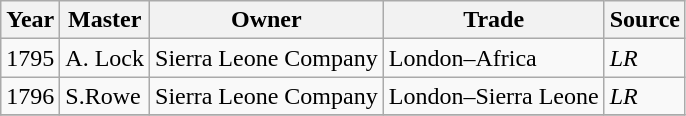<table class=" wikitable">
<tr>
<th>Year</th>
<th>Master</th>
<th>Owner</th>
<th>Trade</th>
<th>Source</th>
</tr>
<tr>
<td>1795</td>
<td>A. Lock</td>
<td>Sierra Leone Company</td>
<td>London–Africa</td>
<td><em>LR</em></td>
</tr>
<tr>
<td>1796</td>
<td>S.Rowe</td>
<td>Sierra Leone Company</td>
<td>London–Sierra Leone</td>
<td><em>LR</em></td>
</tr>
<tr>
</tr>
</table>
